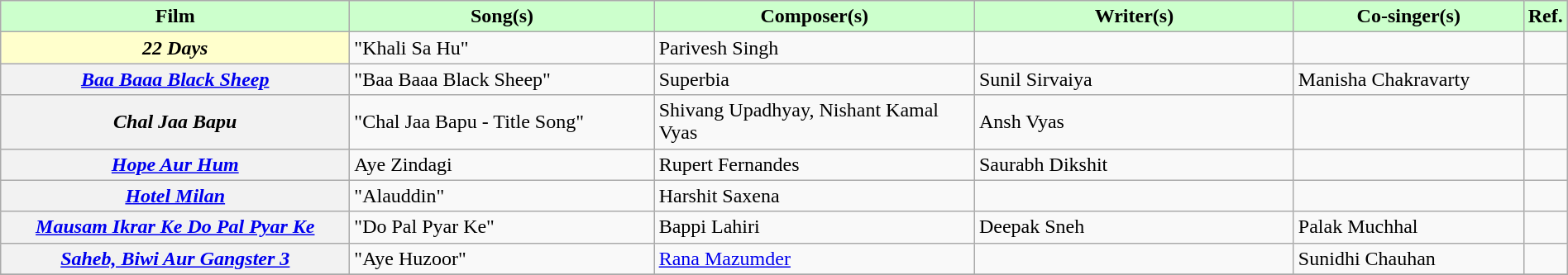<table class="wikitable plainrowheaders" style="width:100%;" textcolor:#000;">
<tr style="background:#cfc; text-align:center;">
<td scope="col" style="width:23%;"><strong>Film</strong></td>
<td scope="col" style="width:20%;"><strong>Song(s)</strong></td>
<td scope="col" style="width:21%;"><strong>Composer(s)</strong></td>
<td scope="col" style="width:21%;"><strong>Writer(s)</strong></td>
<td scope="col" style="width:18%;"><strong>Co-singer(s)</strong></td>
<td scope="col" style="width:1%;"><strong>Ref.</strong></td>
</tr>
<tr>
<th scope="row" style="background:#ffc;"><em>22 Days</em></th>
<td>"Khali Sa Hu"</td>
<td>Parivesh Singh</td>
<td></td>
<td></td>
<td></td>
</tr>
<tr>
<th scope="row"><em><a href='#'>Baa Baaa Black Sheep</a></em></th>
<td>"Baa Baaa Black Sheep"</td>
<td>Superbia</td>
<td>Sunil Sirvaiya</td>
<td>Manisha Chakravarty</td>
<td></td>
</tr>
<tr>
<th scope="row"><em>Chal Jaa Bapu</em></th>
<td>"Chal Jaa Bapu - Title Song"</td>
<td>Shivang Upadhyay, Nishant Kamal Vyas</td>
<td>Ansh Vyas</td>
<td></td>
<td></td>
</tr>
<tr>
<th scope="row"><em><a href='#'>Hope Aur Hum</a></em></th>
<td>Aye Zindagi</td>
<td>Rupert Fernandes</td>
<td>Saurabh Dikshit</td>
<td></td>
<td></td>
</tr>
<tr>
<th scope="row"><em><a href='#'>Hotel Milan</a></em></th>
<td>"Alauddin"</td>
<td>Harshit Saxena</td>
<td></td>
<td></td>
<td></td>
</tr>
<tr>
<th scope="row"><em><a href='#'>Mausam Ikrar Ke Do Pal Pyar Ke</a></em></th>
<td>"Do Pal Pyar Ke"</td>
<td>Bappi Lahiri</td>
<td>Deepak Sneh</td>
<td>Palak Muchhal</td>
<td></td>
</tr>
<tr>
<th scope="row"><em><a href='#'>Saheb, Biwi Aur Gangster 3</a></em></th>
<td>"Aye Huzoor"</td>
<td><a href='#'>Rana Mazumder</a></td>
<td></td>
<td>Sunidhi Chauhan</td>
<td></td>
</tr>
<tr>
</tr>
</table>
